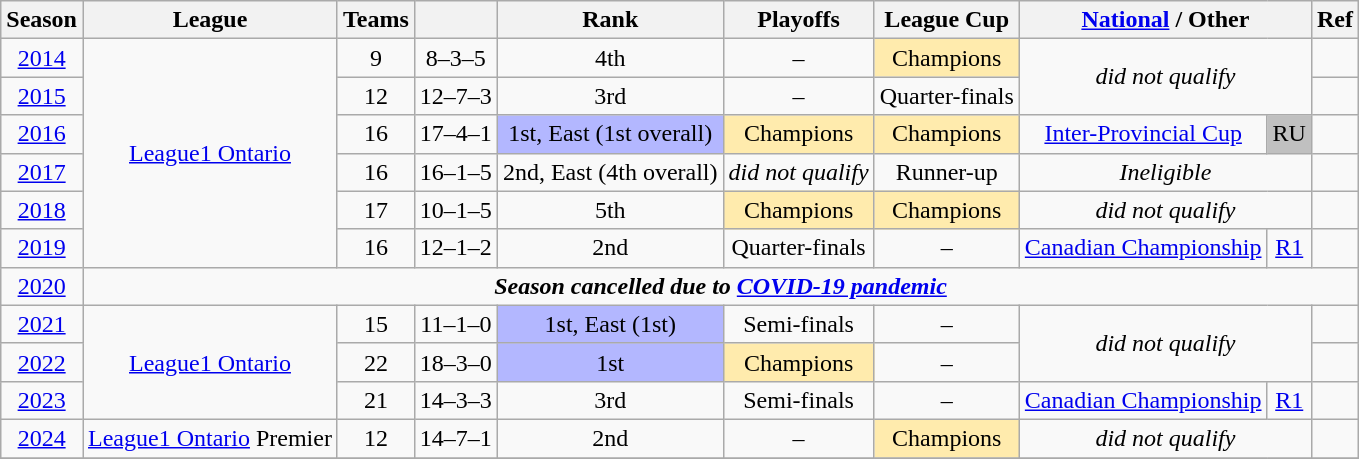<table class="wikitable" style="text-align: center;">
<tr>
<th>Season</th>
<th>League</th>
<th>Teams</th>
<th></th>
<th>Rank</th>
<th>Playoffs</th>
<th>League Cup</th>
<th colspan="2"><a href='#'>National</a> / Other</th>
<th>Ref</th>
</tr>
<tr>
<td><a href='#'>2014</a></td>
<td rowspan="6"><a href='#'>League1 Ontario</a></td>
<td>9</td>
<td>8–3–5</td>
<td>4th</td>
<td>–</td>
<td bgcolor="FFEBAD">Champions</td>
<td rowspan="2" colspan="2"><em>did not qualify</em></td>
<td></td>
</tr>
<tr>
<td><a href='#'>2015</a></td>
<td>12</td>
<td>12–7–3</td>
<td>3rd</td>
<td>–</td>
<td>Quarter-finals</td>
<td></td>
</tr>
<tr>
<td><a href='#'>2016</a></td>
<td>16</td>
<td>17–4–1</td>
<td bgcolor="B3B7FF">1st, East (1st overall)</td>
<td bgcolor="FFEBAD">Champions</td>
<td bgcolor="FFEBAD">Champions</td>
<td><a href='#'>Inter-Provincial Cup</a></td>
<td style="background:silver;">RU</td>
<td></td>
</tr>
<tr>
<td><a href='#'>2017</a></td>
<td>16</td>
<td>16–1–5</td>
<td>2nd, East (4th overall)</td>
<td><em>did not qualify</em></td>
<td>Runner-up</td>
<td colspan="2"><em>Ineligible</em></td>
<td></td>
</tr>
<tr>
<td><a href='#'>2018</a></td>
<td>17</td>
<td>10–1–5</td>
<td>5th</td>
<td bgcolor="FFEBAD">Champions</td>
<td bgcolor="FFEBAD">Champions</td>
<td colspan="2"><em>did not qualify</em></td>
<td></td>
</tr>
<tr>
<td><a href='#'>2019</a></td>
<td>16</td>
<td>12–1–2</td>
<td>2nd</td>
<td>Quarter-finals</td>
<td>–</td>
<td><a href='#'>Canadian Championship</a></td>
<td><a href='#'>R1</a></td>
<td></td>
</tr>
<tr>
<td><a href='#'>2020</a></td>
<td colspan="9"><strong><em>Season cancelled due to <a href='#'>COVID-19 pandemic</a></em></strong></td>
</tr>
<tr>
<td><a href='#'>2021</a></td>
<td rowspan="3"><a href='#'>League1 Ontario</a></td>
<td>15</td>
<td>11–1–0</td>
<td bgcolor="B3B7FF">1st, East (1st)</td>
<td>Semi-finals</td>
<td>–</td>
<td rowspan="2" colspan="2"><em>did not qualify</em></td>
<td></td>
</tr>
<tr>
<td><a href='#'>2022</a></td>
<td>22</td>
<td>18–3–0</td>
<td bgcolor="B3B7FF">1st</td>
<td bgcolor="FFEBAD">Champions</td>
<td>–</td>
<td></td>
</tr>
<tr>
<td><a href='#'>2023</a></td>
<td>21</td>
<td>14–3–3</td>
<td>3rd</td>
<td>Semi-finals</td>
<td>–</td>
<td><a href='#'>Canadian Championship</a></td>
<td><a href='#'>R1</a></td>
<td></td>
</tr>
<tr>
<td><a href='#'>2024</a></td>
<td><a href='#'>League1 Ontario</a> Premier</td>
<td>12</td>
<td>14–7–1</td>
<td>2nd</td>
<td>–</td>
<td bgcolor="FFEBAD">Champions</td>
<td colspan=2><em>did not qualify</em></td>
<td></td>
</tr>
<tr>
</tr>
</table>
